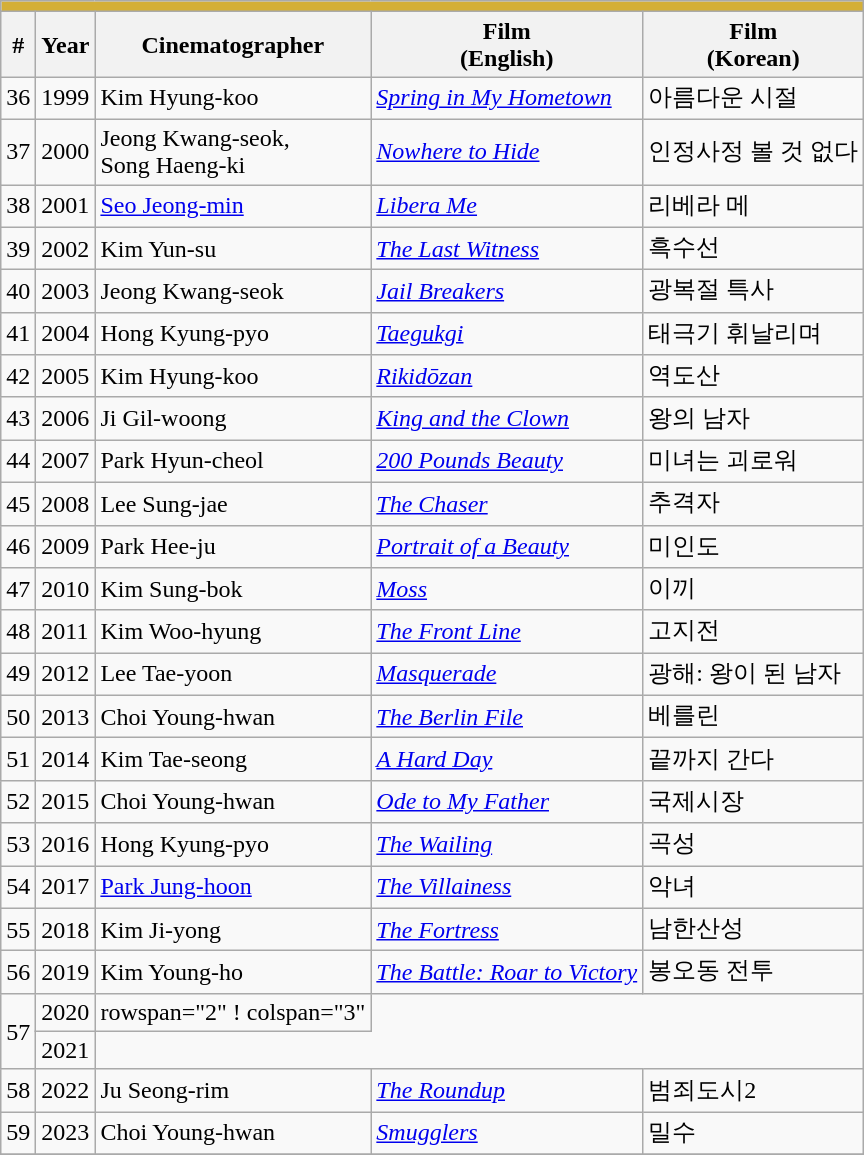<table class="wikitable collapsible collapsed">
<tr>
<th colspan="5" style="background: #D4AF37;"></th>
</tr>
<tr>
<th>#</th>
<th>Year</th>
<th>Cinematographer</th>
<th>Film<br>(English)</th>
<th>Film<br>(Korean)</th>
</tr>
<tr>
<td>36</td>
<td>1999</td>
<td>Kim Hyung-koo</td>
<td><em><a href='#'>Spring in My Hometown</a></em></td>
<td>아름다운 시절</td>
</tr>
<tr>
<td>37</td>
<td>2000</td>
<td>Jeong Kwang-seok,<br>Song Haeng-ki</td>
<td><em><a href='#'>Nowhere to Hide</a></em></td>
<td>인정사정 볼 것 없다</td>
</tr>
<tr>
<td>38</td>
<td>2001</td>
<td><a href='#'>Seo Jeong-min</a></td>
<td><em><a href='#'>Libera Me</a></em></td>
<td>리베라 메</td>
</tr>
<tr>
<td>39</td>
<td>2002</td>
<td>Kim Yun-su</td>
<td><em><a href='#'>The Last Witness</a></em></td>
<td>흑수선</td>
</tr>
<tr>
<td>40</td>
<td>2003</td>
<td>Jeong Kwang-seok</td>
<td><em><a href='#'>Jail Breakers</a></em></td>
<td>광복절 특사</td>
</tr>
<tr>
<td>41</td>
<td>2004</td>
<td>Hong Kyung-pyo</td>
<td><em><a href='#'>Taegukgi</a></em></td>
<td>태극기 휘날리며</td>
</tr>
<tr>
<td>42</td>
<td>2005</td>
<td>Kim Hyung-koo</td>
<td><em><a href='#'>Rikidōzan</a></em></td>
<td>역도산</td>
</tr>
<tr>
<td>43</td>
<td>2006</td>
<td>Ji Gil-woong</td>
<td><em><a href='#'>King and the Clown</a></em></td>
<td>왕의 남자</td>
</tr>
<tr>
<td>44</td>
<td>2007</td>
<td>Park Hyun-cheol</td>
<td><em><a href='#'>200 Pounds Beauty</a></em></td>
<td>미녀는 괴로워</td>
</tr>
<tr>
<td>45</td>
<td>2008</td>
<td>Lee Sung-jae</td>
<td><em><a href='#'>The Chaser</a></em></td>
<td>추격자</td>
</tr>
<tr>
<td>46</td>
<td>2009</td>
<td>Park Hee-ju</td>
<td><em><a href='#'>Portrait of a Beauty</a></em></td>
<td>미인도</td>
</tr>
<tr>
<td>47</td>
<td>2010</td>
<td>Kim Sung-bok</td>
<td><em><a href='#'>Moss</a></em></td>
<td>이끼</td>
</tr>
<tr>
<td>48</td>
<td>2011</td>
<td>Kim Woo-hyung</td>
<td><em><a href='#'>The Front Line</a></em></td>
<td>고지전</td>
</tr>
<tr>
<td>49</td>
<td>2012</td>
<td>Lee Tae-yoon</td>
<td><em><a href='#'>Masquerade</a></em></td>
<td>광해: 왕이 된 남자</td>
</tr>
<tr>
<td>50</td>
<td>2013</td>
<td>Choi Young-hwan</td>
<td><em><a href='#'>The Berlin File</a></em></td>
<td>베를린</td>
</tr>
<tr>
<td>51</td>
<td>2014</td>
<td>Kim Tae-seong</td>
<td><em><a href='#'>A Hard Day</a></em></td>
<td>끝까지 간다</td>
</tr>
<tr>
<td>52</td>
<td>2015</td>
<td>Choi Young-hwan</td>
<td><em><a href='#'>Ode to My Father</a></em></td>
<td>국제시장</td>
</tr>
<tr>
<td>53</td>
<td>2016</td>
<td>Hong Kyung-pyo</td>
<td><em><a href='#'>The Wailing</a></em></td>
<td>곡성</td>
</tr>
<tr>
<td>54</td>
<td>2017</td>
<td><a href='#'>Park Jung-hoon</a></td>
<td><em><a href='#'>The Villainess</a></em></td>
<td>악녀</td>
</tr>
<tr>
<td>55</td>
<td>2018</td>
<td>Kim Ji-yong</td>
<td><em><a href='#'>The Fortress</a></em></td>
<td>남한산성</td>
</tr>
<tr>
<td>56</td>
<td>2019</td>
<td>Kim Young-ho</td>
<td><em><a href='#'>The Battle: Roar to Victory</a></em></td>
<td>봉오동 전투</td>
</tr>
<tr>
<td rowspan="2">57</td>
<td>2020</td>
<td>rowspan="2" ! colspan="3" </td>
</tr>
<tr>
<td>2021</td>
</tr>
<tr>
<td>58</td>
<td>2022</td>
<td>Ju Seong-rim</td>
<td><em><a href='#'>The Roundup</a></em></td>
<td>범죄도시2</td>
</tr>
<tr>
<td>59</td>
<td>2023</td>
<td>Choi Young-hwan</td>
<td><em><a href='#'>Smugglers</a></em></td>
<td>밀수</td>
</tr>
<tr>
</tr>
</table>
